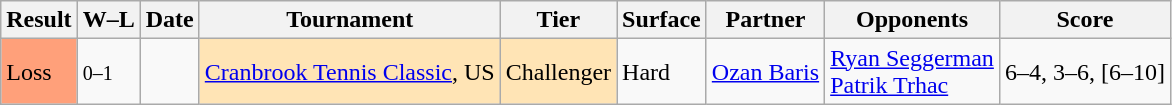<table class="wikitable">
<tr>
<th>Result</th>
<th class="unsortable">W–L</th>
<th>Date</th>
<th>Tournament</th>
<th>Tier</th>
<th>Surface</th>
<th>Partner</th>
<th>Opponents</th>
<th class="unsortable">Score</th>
</tr>
<tr>
<td bgcolor=ffa07a>Loss</td>
<td><small>0–1</small></td>
<td><a href='#'></a></td>
<td style="background:moccasin;"><a href='#'>Cranbrook Tennis Classic</a>, US</td>
<td style="background:moccasin;">Challenger</td>
<td>Hard</td>
<td> <a href='#'>Ozan Baris</a></td>
<td> <a href='#'>Ryan Seggerman</a><br> <a href='#'>Patrik Trhac</a></td>
<td>6–4, 3–6, [6–10]</td>
</tr>
</table>
